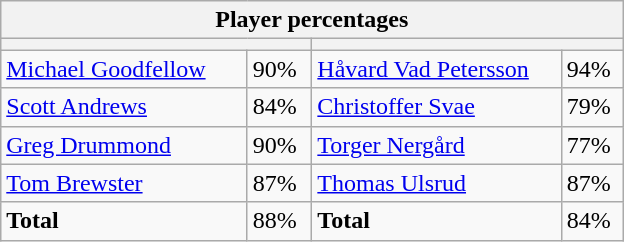<table class="wikitable">
<tr>
<th colspan="4" style="width:400px;">Player percentages</th>
</tr>
<tr>
<th colspan="2" style="width:200px;"></th>
<th colspan="2" style="width:200px;"></th>
</tr>
<tr>
<td><a href='#'>Michael Goodfellow</a></td>
<td>90%</td>
<td><a href='#'>Håvard Vad Petersson</a></td>
<td>94%</td>
</tr>
<tr>
<td><a href='#'>Scott Andrews</a></td>
<td>84%</td>
<td><a href='#'>Christoffer Svae</a></td>
<td>79%</td>
</tr>
<tr>
<td><a href='#'>Greg Drummond</a></td>
<td>90%</td>
<td><a href='#'>Torger Nergård</a></td>
<td>77%</td>
</tr>
<tr>
<td><a href='#'>Tom Brewster</a></td>
<td>87%</td>
<td><a href='#'>Thomas Ulsrud</a></td>
<td>87%</td>
</tr>
<tr>
<td><strong>Total</strong></td>
<td>88%</td>
<td><strong>Total</strong></td>
<td>84%</td>
</tr>
</table>
